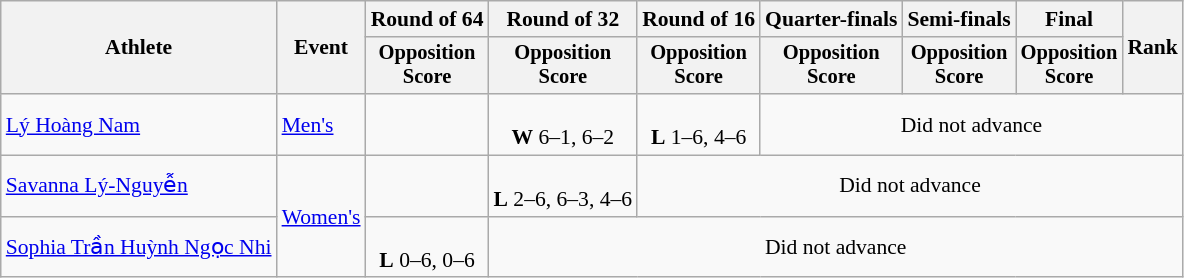<table class=wikitable style="text-align:center; font-size:90%">
<tr>
<th rowspan="2">Athlete</th>
<th rowspan="2">Event</th>
<th>Round of 64</th>
<th>Round of 32</th>
<th>Round of 16</th>
<th>Quarter-finals</th>
<th>Semi-finals</th>
<th>Final</th>
<th rowspan="2">Rank</th>
</tr>
<tr style="font-size:95%">
<th>Opposition<br>Score</th>
<th>Opposition<br>Score</th>
<th>Opposition<br>Score</th>
<th>Opposition<br>Score</th>
<th>Opposition<br>Score</th>
<th>Opposition<br>Score</th>
</tr>
<tr>
<td align=left><a href='#'>Lý Hoàng Nam</a></td>
<td align=left><a href='#'>Men's</a></td>
<td></td>
<td><br><strong>W</strong> 6–1, 6–2</td>
<td><br><strong>L</strong> 1–6, 4–6</td>
<td colspan=4>Did not advance</td>
</tr>
<tr>
<td align="left"><a href='#'>Savanna Lý-Nguyễn</a></td>
<td align="left" rowspan="2"><a href='#'>Women's</a></td>
<td></td>
<td><br><strong>L</strong> 2–6, 6–3, 4–6</td>
<td colspan=5>Did not advance</td>
</tr>
<tr>
<td align="left"><a href='#'>Sophia Trần Huỳnh Ngọc Nhi</a></td>
<td><br><strong>L</strong> 0–6, 0–6</td>
<td colspan=6>Did not advance</td>
</tr>
</table>
